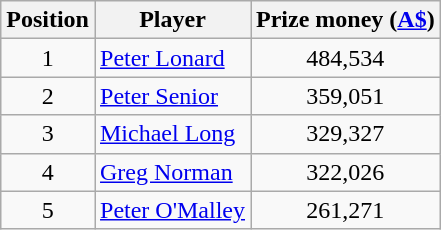<table class="wikitable">
<tr>
<th>Position</th>
<th>Player</th>
<th>Prize money (<a href='#'>A$</a>)</th>
</tr>
<tr>
<td align=center>1</td>
<td> <a href='#'>Peter Lonard</a></td>
<td align=center>484,534</td>
</tr>
<tr>
<td align=center>2</td>
<td> <a href='#'>Peter Senior</a></td>
<td align=center>359,051</td>
</tr>
<tr>
<td align=center>3</td>
<td> <a href='#'>Michael Long</a></td>
<td align=center>329,327</td>
</tr>
<tr>
<td align=center>4</td>
<td> <a href='#'>Greg Norman</a></td>
<td align=center>322,026</td>
</tr>
<tr>
<td align=center>5</td>
<td> <a href='#'>Peter O'Malley</a></td>
<td align=center>261,271</td>
</tr>
</table>
